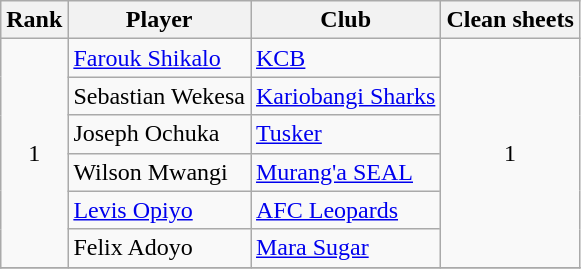<table class="wikitable" style="text-align:center">
<tr>
<th>Rank</th>
<th>Player</th>
<th>Club</th>
<th>Clean sheets</th>
</tr>
<tr>
<td rowspan="6">1</td>
<td align="left"> <a href='#'>Farouk Shikalo</a></td>
<td align="left"><a href='#'>KCB</a></td>
<td rowspan="6">1</td>
</tr>
<tr>
<td align="left">Sebastian Wekesa</td>
<td align="left"><a href='#'>Kariobangi Sharks</a></td>
</tr>
<tr>
<td align="left"> Joseph Ochuka</td>
<td align="left"><a href='#'>Tusker</a></td>
</tr>
<tr>
<td align="left">Wilson Mwangi</td>
<td align="left"><a href='#'>Murang'a SEAL</a></td>
</tr>
<tr>
<td align="left"> <a href='#'>Levis Opiyo</a></td>
<td align="left"><a href='#'>AFC Leopards</a></td>
</tr>
<tr>
<td align="left">Felix Adoyo</td>
<td align="left"><a href='#'>Mara Sugar</a></td>
</tr>
<tr>
</tr>
</table>
